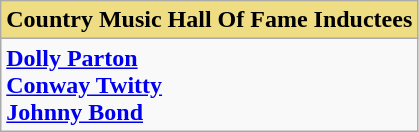<table class="wikitable">
<tr>
<th style="background:#EEDD82; width=50%">Country Music Hall Of Fame Inductees</th>
</tr>
<tr>
<td valign="top"><strong><a href='#'>Dolly Parton</a></strong><br><strong><a href='#'>Conway Twitty</a></strong><br><strong><a href='#'>Johnny Bond</a></strong></td>
</tr>
</table>
